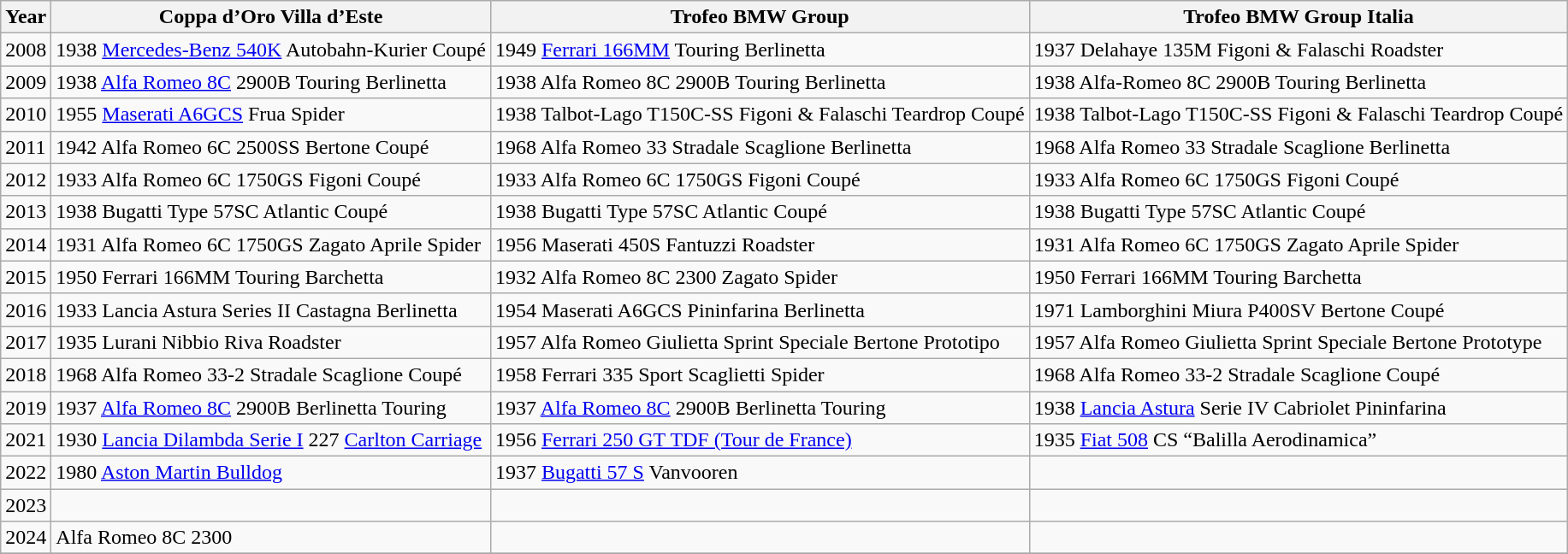<table class="wikitable sortable">
<tr>
<th>Year</th>
<th>Coppa d’Oro Villa d’Este</th>
<th>Trofeo BMW Group</th>
<th>Trofeo BMW Group Italia</th>
</tr>
<tr>
<td>2008</td>
<td>1938 <a href='#'>Mercedes-Benz 540K</a> Autobahn-Kurier Coupé</td>
<td>1949 <a href='#'>Ferrari 166MM</a> Touring Berlinetta</td>
<td>1937 Delahaye 135M Figoni & Falaschi Roadster</td>
</tr>
<tr>
<td>2009</td>
<td>1938 <a href='#'>Alfa Romeo 8C</a> 2900B Touring Berlinetta</td>
<td>1938 Alfa Romeo 8C 2900B Touring Berlinetta</td>
<td>1938 Alfa-Romeo 8C 2900B Touring Berlinetta</td>
</tr>
<tr>
<td>2010</td>
<td>1955 <a href='#'>Maserati A6GCS</a> Frua Spider</td>
<td>1938 Talbot-Lago T150C-SS Figoni & Falaschi Teardrop Coupé</td>
<td>1938 Talbot-Lago T150C-SS Figoni & Falaschi Teardrop Coupé</td>
</tr>
<tr>
<td>2011</td>
<td>1942 Alfa Romeo 6C 2500SS Bertone Coupé</td>
<td>1968 Alfa Romeo 33 Stradale Scaglione Berlinetta</td>
<td>1968 Alfa Romeo 33 Stradale Scaglione Berlinetta</td>
</tr>
<tr>
<td>2012</td>
<td>1933 Alfa Romeo 6C 1750GS Figoni Coupé</td>
<td>1933 Alfa Romeo 6C 1750GS Figoni Coupé</td>
<td>1933 Alfa Romeo 6C 1750GS Figoni Coupé</td>
</tr>
<tr>
<td>2013</td>
<td>1938 Bugatti Type 57SC Atlantic Coupé</td>
<td>1938 Bugatti Type 57SC Atlantic Coupé</td>
<td>1938 Bugatti Type 57SC Atlantic Coupé</td>
</tr>
<tr>
<td>2014</td>
<td>1931 Alfa Romeo 6C 1750GS Zagato Aprile Spider</td>
<td>1956 Maserati 450S Fantuzzi Roadster</td>
<td>1931 Alfa Romeo 6C 1750GS Zagato Aprile Spider</td>
</tr>
<tr>
<td>2015</td>
<td>1950 Ferrari 166MM Touring Barchetta</td>
<td>1932 Alfa Romeo 8C 2300 Zagato Spider</td>
<td>1950 Ferrari 166MM Touring Barchetta</td>
</tr>
<tr>
<td>2016</td>
<td>1933 Lancia Astura Series II Castagna Berlinetta</td>
<td>1954 Maserati A6GCS Pininfarina Berlinetta</td>
<td>1971 Lamborghini Miura P400SV Bertone Coupé</td>
</tr>
<tr>
<td>2017</td>
<td>1935 Lurani Nibbio Riva Roadster</td>
<td>1957 Alfa Romeo Giulietta Sprint Speciale Bertone Prototipo</td>
<td>1957 Alfa Romeo Giulietta Sprint Speciale Bertone Prototype</td>
</tr>
<tr>
<td>2018</td>
<td>1968 Alfa Romeo 33-2 Stradale Scaglione Coupé</td>
<td>1958 Ferrari 335 Sport Scaglietti Spider</td>
<td>1968 Alfa Romeo 33-2 Stradale Scaglione Coupé</td>
</tr>
<tr>
<td>2019</td>
<td>1937 <a href='#'>Alfa Romeo 8C</a> 2900B Berlinetta Touring</td>
<td>1937 <a href='#'>Alfa Romeo 8C</a> 2900B Berlinetta Touring</td>
<td>1938 <a href='#'>Lancia Astura</a> Serie IV Cabriolet Pininfarina</td>
</tr>
<tr>
<td>2021</td>
<td>1930 <a href='#'>Lancia Dilambda Serie I</a> 227 <a href='#'>Carlton Carriage</a></td>
<td>1956 <a href='#'>Ferrari 250 GT TDF (Tour de France)</a></td>
<td>1935 <a href='#'>Fiat 508</a> CS “Balilla Aerodinamica”</td>
</tr>
<tr>
<td>2022</td>
<td>1980 <a href='#'>Aston Martin Bulldog</a></td>
<td>1937 <a href='#'>Bugatti 57 S</a> Vanvooren</td>
<td></td>
</tr>
<tr>
<td>2023</td>
<td></td>
<td></td>
<td></td>
</tr>
<tr>
<td>2024</td>
<td>Alfa Romeo 8C 2300</td>
<td></td>
<td></td>
</tr>
<tr>
</tr>
</table>
